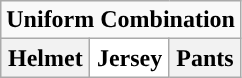<table class="wikitable">
<tr>
<td align="center" Colspan="3"><strong>Uniform Combination</strong></td>
</tr>
<tr align="center">
<th>Helmet</th>
<th style="background:#FFFFFF;">Jersey</th>
<th>Pants</th>
</tr>
</table>
